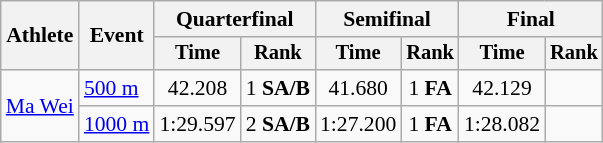<table class="wikitable" style="font-size:90%">
<tr>
<th rowspan=2>Athlete</th>
<th rowspan=2>Event</th>
<th colspan=2>Quarterfinal</th>
<th colspan=2>Semifinal</th>
<th colspan=2>Final</th>
</tr>
<tr style="font-size:95%">
<th>Time</th>
<th>Rank</th>
<th>Time</th>
<th>Rank</th>
<th>Time</th>
<th>Rank</th>
</tr>
<tr align=center>
<td align=left rowspan=2><a href='#'>Ma Wei</a></td>
<td align=left><a href='#'>500 m</a></td>
<td>42.208</td>
<td>1 <strong>SA/B</strong></td>
<td>41.680</td>
<td>1 <strong>FA</strong></td>
<td>42.129</td>
<td></td>
</tr>
<tr align=center>
<td align=left><a href='#'>1000 m</a></td>
<td>1:29.597</td>
<td>2 <strong>SA/B</strong></td>
<td>1:27.200</td>
<td>1 <strong>FA</strong></td>
<td>1:28.082</td>
<td></td>
</tr>
</table>
